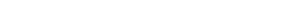<table style="width:22%; text-align:center;">
<tr style="color:white;">
<td style="background:"><strong>1</strong></td>
<td style="background:"><strong>4</strong></td>
<td style="background:"><strong>3</strong></td>
</tr>
</table>
